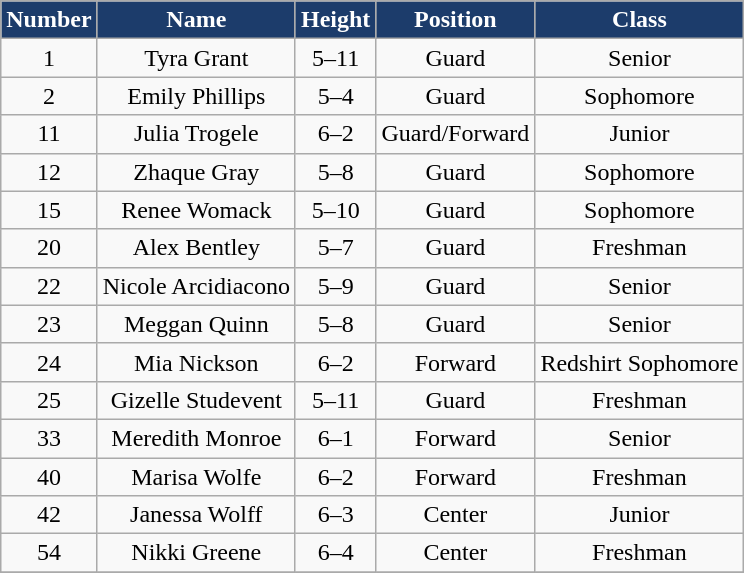<table class="wikitable" style="text-align:center">
<tr>
<th style=" background:#1C3C6B;color:#FFFFFF;">Number</th>
<th style=" background:#1C3C6B;color:#FFFFFF;">Name</th>
<th style=" background:#1C3C6B;color:#FFFFFF;">Height</th>
<th style=" background:#1C3C6B;color:#FFFFFF;">Position</th>
<th style=" background:#1C3C6B;color:#FFFFFF;">Class</th>
</tr>
<tr>
<td>1</td>
<td>Tyra Grant</td>
<td>5–11</td>
<td>Guard</td>
<td>Senior</td>
</tr>
<tr>
<td>2</td>
<td>Emily Phillips</td>
<td>5–4</td>
<td>Guard</td>
<td>Sophomore</td>
</tr>
<tr>
<td>11</td>
<td>Julia Trogele</td>
<td>6–2</td>
<td>Guard/Forward</td>
<td>Junior</td>
</tr>
<tr>
<td>12</td>
<td>Zhaque Gray</td>
<td>5–8</td>
<td>Guard</td>
<td>Sophomore</td>
</tr>
<tr>
<td>15</td>
<td>Renee Womack</td>
<td>5–10</td>
<td>Guard</td>
<td>Sophomore</td>
</tr>
<tr>
<td>20</td>
<td>Alex Bentley</td>
<td>5–7</td>
<td>Guard</td>
<td>Freshman</td>
</tr>
<tr>
<td>22</td>
<td>Nicole Arcidiacono</td>
<td>5–9</td>
<td>Guard</td>
<td>Senior</td>
</tr>
<tr>
<td>23</td>
<td>Meggan Quinn</td>
<td>5–8</td>
<td>Guard</td>
<td>Senior</td>
</tr>
<tr>
<td>24</td>
<td>Mia Nickson</td>
<td>6–2</td>
<td>Forward</td>
<td>Redshirt Sophomore</td>
</tr>
<tr>
<td>25</td>
<td>Gizelle Studevent</td>
<td>5–11</td>
<td>Guard</td>
<td>Freshman</td>
</tr>
<tr>
<td>33</td>
<td>Meredith Monroe</td>
<td>6–1</td>
<td>Forward</td>
<td>Senior</td>
</tr>
<tr>
<td>40</td>
<td>Marisa Wolfe</td>
<td>6–2</td>
<td>Forward</td>
<td>Freshman</td>
</tr>
<tr>
<td>42</td>
<td>Janessa Wolff</td>
<td>6–3</td>
<td>Center</td>
<td>Junior</td>
</tr>
<tr>
<td>54</td>
<td>Nikki Greene</td>
<td>6–4</td>
<td>Center</td>
<td>Freshman</td>
</tr>
<tr>
</tr>
</table>
